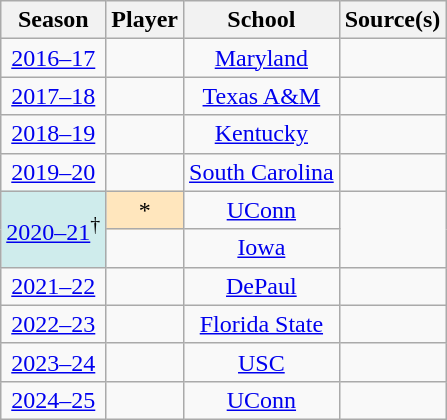<table class="wikitable sortable" style="text-align:center;">
<tr>
<th>Season</th>
<th>Player</th>
<th>School</th>
<th class=unsortable>Source(s)</th>
</tr>
<tr>
<td><a href='#'>2016–17</a></td>
<td></td>
<td><a href='#'>Maryland</a></td>
<td></td>
</tr>
<tr>
<td><a href='#'>2017–18</a></td>
<td></td>
<td><a href='#'>Texas A&M</a></td>
<td></td>
</tr>
<tr>
<td><a href='#'>2018–19</a></td>
<td></td>
<td><a href='#'>Kentucky</a></td>
<td></td>
</tr>
<tr>
<td><a href='#'>2019–20</a></td>
<td></td>
<td><a href='#'>South Carolina</a></td>
<td></td>
</tr>
<tr align=center>
<td bgcolor=#cfecec rowspan=2><a href='#'>2020–21</a><sup>†</sup></td>
<td bgcolor=#ffe6bd>*</td>
<td><a href='#'>UConn</a></td>
<td rowspan=2></td>
</tr>
<tr align=center>
<td></td>
<td><a href='#'>Iowa</a></td>
</tr>
<tr align=center>
<td><a href='#'>2021–22</a></td>
<td></td>
<td><a href='#'>DePaul</a></td>
<td></td>
</tr>
<tr align=center>
<td><a href='#'>2022–23</a></td>
<td></td>
<td><a href='#'>Florida State</a></td>
<td></td>
</tr>
<tr align=center>
<td><a href='#'>2023–24</a></td>
<td></td>
<td><a href='#'>USC</a></td>
<td></td>
</tr>
<tr align=center>
<td><a href='#'>2024–25</a></td>
<td></td>
<td><a href='#'>UConn</a></td>
<td></td>
</tr>
</table>
